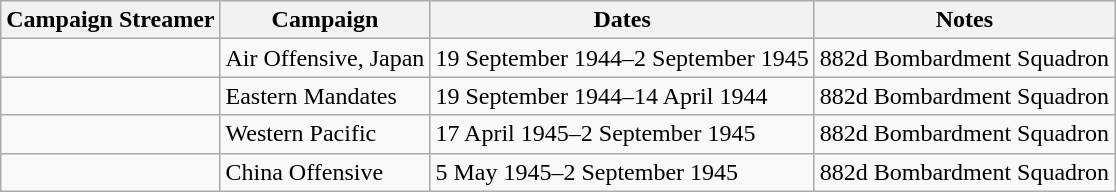<table class="wikitable">
<tr style="background:#efefef;">
<th>Campaign Streamer</th>
<th>Campaign</th>
<th>Dates</th>
<th>Notes</th>
</tr>
<tr>
<td></td>
<td>Air Offensive, Japan</td>
<td>19 September 1944–2 September 1945</td>
<td>882d Bombardment Squadron</td>
</tr>
<tr>
<td></td>
<td>Eastern Mandates</td>
<td>19 September 1944–14 April 1944</td>
<td>882d Bombardment Squadron</td>
</tr>
<tr>
<td></td>
<td>Western Pacific</td>
<td>17 April 1945–2 September 1945</td>
<td>882d Bombardment Squadron</td>
</tr>
<tr>
<td></td>
<td>China Offensive</td>
<td>5 May 1945–2 September 1945</td>
<td>882d Bombardment Squadron</td>
</tr>
</table>
